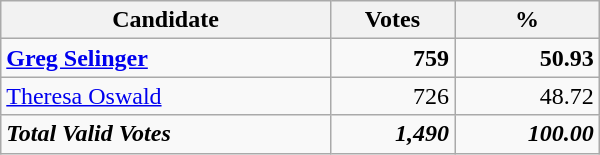<table class="wikitable" width="400">
<tr>
<th align="left">Candidate</th>
<th align="right">Votes</th>
<th align="right">%</th>
</tr>
<tr>
<td align="left"><strong><a href='#'>Greg Selinger</a></strong></td>
<td align="right"><strong>759</strong></td>
<td align="right"><strong>50.93</strong></td>
</tr>
<tr>
<td align="left"><a href='#'>Theresa Oswald</a></td>
<td align="right">726</td>
<td align="right">48.72</td>
</tr>
<tr>
<td align="left"><strong><em>Total Valid Votes</em></strong></td>
<td align="right"><strong><em>1,490</em></strong></td>
<td align="right"><strong><em>100.00</em></strong></td>
</tr>
</table>
